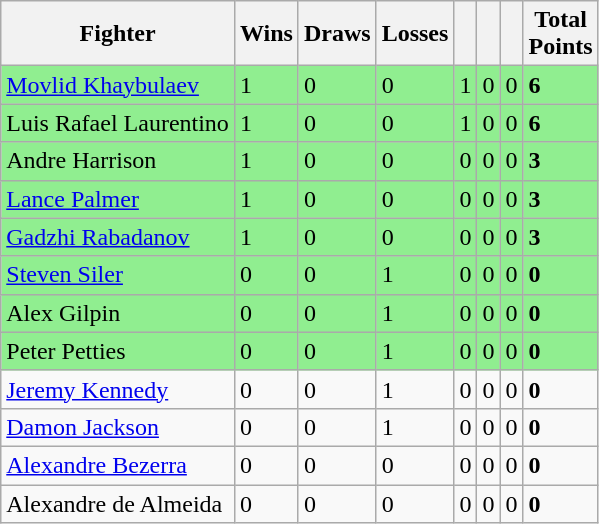<table class="wikitable sortable">
<tr>
<th>Fighter</th>
<th>Wins</th>
<th>Draws</th>
<th>Losses</th>
<th></th>
<th></th>
<th></th>
<th>Total<br> Points</th>
</tr>
<tr>
<td style="background:#90EE90;"><a href='#'>Movlid Khaybulaev</a></td>
<td style="background:#90EE90;">1</td>
<td style="background:#90EE90;">0</td>
<td style="background:#90EE90;">0</td>
<td style="background:#90EE90;">1</td>
<td style="background:#90EE90;">0</td>
<td style="background:#90EE90;">0</td>
<td style="background:#90EE90;"><strong>6</strong></td>
</tr>
<tr>
<td style="background:#90EE90;">Luis Rafael Laurentino</td>
<td style="background:#90EE90;">1</td>
<td style="background:#90EE90;">0</td>
<td style="background:#90EE90;">0</td>
<td style="background:#90EE90;">1</td>
<td style="background:#90EE90;">0</td>
<td style="background:#90EE90;">0</td>
<td style="background:#90EE90;"><strong>6</strong></td>
</tr>
<tr>
<td style="background:#90EE90;">Andre Harrison</td>
<td style="background:#90EE90;">1</td>
<td style="background:#90EE90;">0</td>
<td style="background:#90EE90;">0</td>
<td style="background:#90EE90;">0</td>
<td style="background:#90EE90;">0</td>
<td style="background:#90EE90;">0</td>
<td style="background:#90EE90;"><strong>3</strong></td>
</tr>
<tr>
<td style="background:#90EE90;"><a href='#'>Lance Palmer</a></td>
<td style="background:#90EE90;">1</td>
<td style="background:#90EE90;">0</td>
<td style="background:#90EE90;">0</td>
<td style="background:#90EE90;">0</td>
<td style="background:#90EE90;">0</td>
<td style="background:#90EE90;">0</td>
<td style="background:#90EE90;"><strong>3</strong></td>
</tr>
<tr>
<td style="background:#90EE90;"><a href='#'>Gadzhi Rabadanov</a></td>
<td style="background:#90EE90;">1</td>
<td style="background:#90EE90;">0</td>
<td style="background:#90EE90;">0</td>
<td style="background:#90EE90;">0</td>
<td style="background:#90EE90;">0</td>
<td style="background:#90EE90;">0</td>
<td style="background:#90EE90;"><strong>3</strong></td>
</tr>
<tr>
<td style="background:#90EE90;"><a href='#'>Steven Siler</a></td>
<td style="background:#90EE90;">0</td>
<td style="background:#90EE90;">0</td>
<td style="background:#90EE90;">1</td>
<td style="background:#90EE90;">0</td>
<td style="background:#90EE90;">0</td>
<td style="background:#90EE90;">0</td>
<td style="background:#90EE90;"><strong>0</strong></td>
</tr>
<tr>
<td style="background:#90EE90;">Alex Gilpin</td>
<td style="background:#90EE90;">0</td>
<td style="background:#90EE90;">0</td>
<td style="background:#90EE90;">1</td>
<td style="background:#90EE90;">0</td>
<td style="background:#90EE90;">0</td>
<td style="background:#90EE90;">0</td>
<td style="background:#90EE90;"><strong>0</strong></td>
</tr>
<tr>
<td style="background:#90EE90;">Peter Petties</td>
<td style="background:#90EE90;">0</td>
<td style="background:#90EE90;">0</td>
<td style="background:#90EE90;">1</td>
<td style="background:#90EE90;">0</td>
<td style="background:#90EE90;">0</td>
<td style="background:#90EE90;">0</td>
<td style="background:#90EE90;"><strong>0</strong></td>
</tr>
<tr>
<td><a href='#'>Jeremy Kennedy</a></td>
<td>0</td>
<td>0</td>
<td>1</td>
<td>0</td>
<td>0</td>
<td>0</td>
<td><strong>0</strong></td>
</tr>
<tr>
<td><a href='#'>Damon Jackson</a></td>
<td>0</td>
<td>0</td>
<td>1</td>
<td>0</td>
<td>0</td>
<td>0</td>
<td><strong>0</strong></td>
</tr>
<tr>
<td><a href='#'>Alexandre Bezerra</a></td>
<td>0</td>
<td>0</td>
<td>0</td>
<td>0</td>
<td>0</td>
<td>0</td>
<td><strong>0</strong></td>
</tr>
<tr>
<td>Alexandre de Almeida</td>
<td>0</td>
<td>0</td>
<td>0</td>
<td>0</td>
<td>0</td>
<td>0</td>
<td><strong>0</strong></td>
</tr>
</table>
